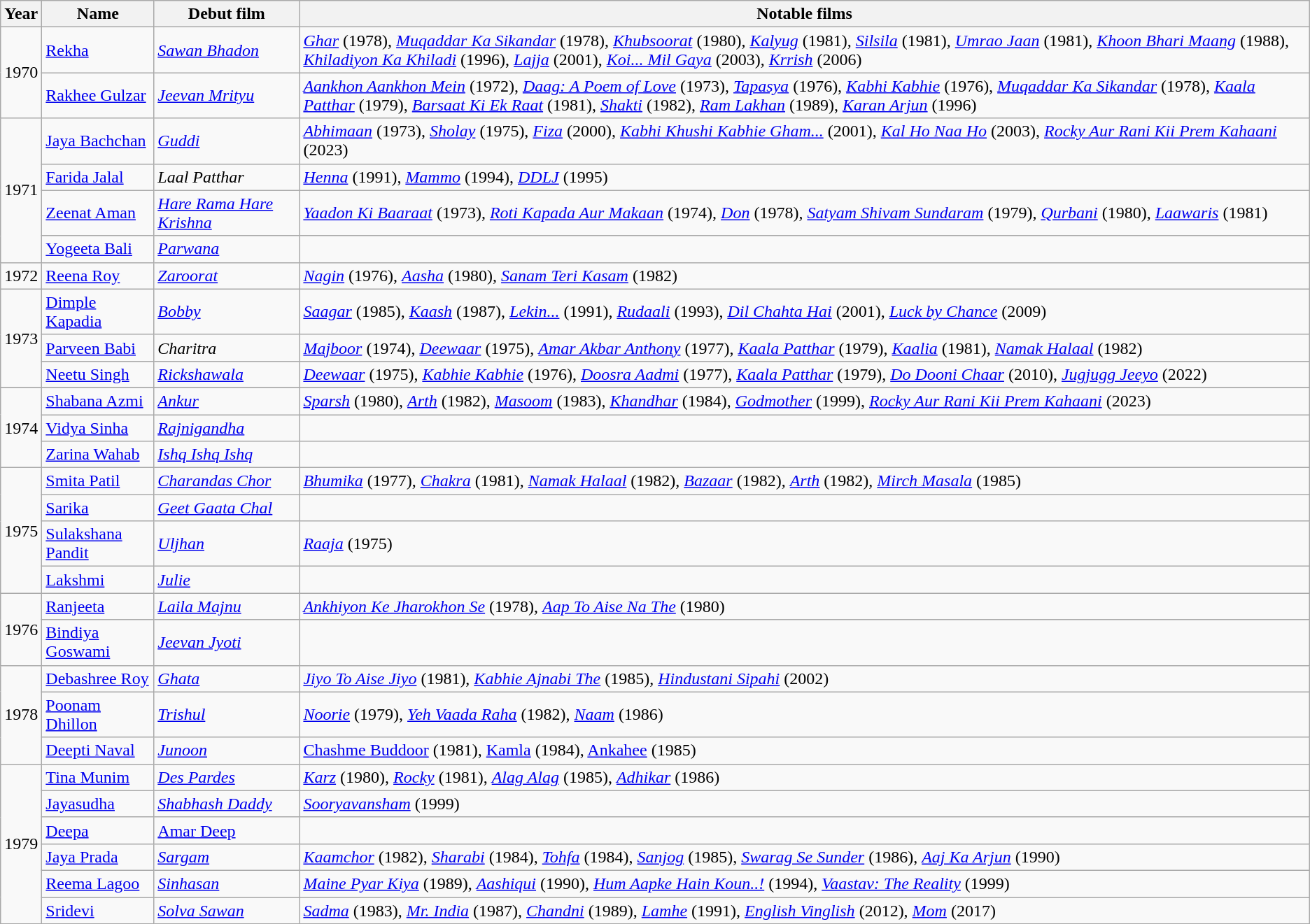<table class="wikitable sortable static-row-numbers static-row-header-text hover-highlight" "style="font-size: 100%">
<tr>
<th>Year</th>
<th>Name</th>
<th>Debut film</th>
<th class="unsortable">Notable films</th>
</tr>
<tr>
<td rowspan="2">1970</td>
<td><a href='#'>Rekha</a></td>
<td><em><a href='#'>Sawan Bhadon</a></em></td>
<td><em><a href='#'>Ghar</a></em> (1978), <em><a href='#'>Muqaddar Ka Sikandar</a></em> (1978), <em><a href='#'>Khubsoorat</a></em> (1980),  <em><a href='#'>Kalyug</a></em> (1981), <em><a href='#'>Silsila</a></em> (1981), <em><a href='#'>Umrao Jaan</a></em> (1981), <em><a href='#'>Khoon Bhari Maang</a></em> (1988), <em><a href='#'>Khiladiyon Ka Khiladi</a></em> (1996), <em><a href='#'>Lajja</a></em> (2001), <em><a href='#'>Koi... Mil Gaya</a></em> (2003), <em><a href='#'>Krrish</a></em> (2006)</td>
</tr>
<tr>
<td><a href='#'>Rakhee Gulzar</a></td>
<td><em><a href='#'>Jeevan Mrityu</a></em></td>
<td><em><a href='#'>Aankhon Aankhon Mein</a></em> (1972), <em><a href='#'>Daag: A Poem of Love</a></em> (1973), <em><a href='#'>Tapasya</a></em> (1976), <em><a href='#'>Kabhi Kabhie</a></em> (1976), <em><a href='#'>Muqaddar Ka Sikandar</a></em> (1978), <em><a href='#'>Kaala Patthar</a></em> (1979), <em><a href='#'>Barsaat Ki Ek Raat</a></em> (1981), <em><a href='#'>Shakti</a></em> (1982), <em><a href='#'>Ram Lakhan</a></em> (1989), <em><a href='#'>Karan Arjun</a></em> (1996)</td>
</tr>
<tr>
<td rowspan="4">1971</td>
<td><a href='#'>Jaya Bachchan</a></td>
<td><em><a href='#'>Guddi</a></em></td>
<td><a href='#'><em>Abhimaan</em></a> (1973), <em><a href='#'>Sholay</a></em> (1975), <em><a href='#'>Fiza</a></em> (2000), <em><a href='#'>Kabhi Khushi Kabhie Gham...</a></em> (2001), <em><a href='#'>Kal Ho Naa Ho</a></em> (2003), <em><a href='#'>Rocky Aur Rani Kii Prem Kahaani</a></em> (2023)</td>
</tr>
<tr>
<td><a href='#'>Farida Jalal</a></td>
<td><em>Laal Patthar</em></td>
<td><em><a href='#'>Henna</a></em> (1991), <em><a href='#'>Mammo</a></em> (1994), <em><a href='#'>DDLJ</a></em> (1995)</td>
</tr>
<tr>
<td><a href='#'>Zeenat Aman</a></td>
<td><em><a href='#'>Hare Rama Hare Krishna</a></em></td>
<td><em><a href='#'>Yaadon Ki Baaraat</a></em> (1973), <em><a href='#'>Roti Kapada Aur Makaan</a></em> (1974), <em><a href='#'>Don</a></em> (1978), <em><a href='#'>Satyam Shivam Sundaram</a></em> (1979), <em><a href='#'>Qurbani</a></em> (1980), <em><a href='#'>Laawaris</a></em> (1981)</td>
</tr>
<tr>
<td><a href='#'>Yogeeta Bali</a></td>
<td><a href='#'><em>Parwana</em></a></td>
<td></td>
</tr>
<tr>
<td>1972</td>
<td><a href='#'>Reena Roy</a></td>
<td><em><a href='#'>Zaroorat</a></em></td>
<td><em><a href='#'>Nagin</a></em> (1976), <em><a href='#'>Aasha</a></em> (1980), <em><a href='#'>Sanam Teri Kasam</a></em> (1982)</td>
</tr>
<tr>
<td rowspan="3">1973</td>
<td><a href='#'>Dimple Kapadia</a></td>
<td><em><a href='#'>Bobby</a></em></td>
<td><em><a href='#'>Saagar</a></em> (1985), <em><a href='#'>Kaash</a></em> (1987), <em><a href='#'>Lekin...</a></em> (1991), <em><a href='#'>Rudaali</a></em> (1993), <em><a href='#'>Dil Chahta Hai</a></em> (2001), <em><a href='#'>Luck by Chance</a></em> (2009)</td>
</tr>
<tr>
<td><a href='#'>Parveen Babi</a></td>
<td><em>Charitra</em></td>
<td><em><a href='#'>Majboor</a></em> (1974), <em><a href='#'>Deewaar</a></em> (1975), <em><a href='#'>Amar Akbar Anthony</a></em> (1977), <em><a href='#'>Kaala Patthar</a></em> (1979), <em><a href='#'>Kaalia</a></em> (1981), <em><a href='#'>Namak Halaal</a></em> (1982)</td>
</tr>
<tr>
<td><a href='#'>Neetu Singh</a></td>
<td><em><a href='#'>Rickshawala</a></em></td>
<td><em><a href='#'>Deewaar</a></em> (1975), <a href='#'><em>Kabhie Kabhie</em></a> (1976), <em><a href='#'>Doosra Aadmi</a></em> (1977), <em><a href='#'>Kaala Patthar</a></em> (1979), <em><a href='#'>Do Dooni Chaar</a></em> (2010), <em><a href='#'>Jugjugg Jeeyo</a></em> (2022)</td>
</tr>
<tr>
</tr>
<tr>
<td rowspan="3">1974</td>
<td><a href='#'>Shabana Azmi</a></td>
<td><em><a href='#'>Ankur</a></em></td>
<td><a href='#'><em>Sparsh</em></a> (1980), <em><a href='#'>Arth</a></em> (1982), <a href='#'><em>Masoom</em></a> (1983), <em><a href='#'>Khandhar</a></em> (1984), <em><a href='#'>Godmother</a></em> (1999), <em><a href='#'>Rocky Aur Rani Kii Prem Kahaani</a></em> (2023)</td>
</tr>
<tr>
<td><a href='#'>Vidya Sinha</a></td>
<td><em><a href='#'>Rajnigandha</a></em></td>
<td></td>
</tr>
<tr>
<td><a href='#'>Zarina Wahab</a></td>
<td><em><a href='#'>Ishq Ishq Ishq</a></em></td>
<td></td>
</tr>
<tr>
<td rowspan="4">1975</td>
<td><a href='#'>Smita Patil</a></td>
<td><em><a href='#'>Charandas Chor</a></em></td>
<td><em><a href='#'>Bhumika</a></em> (1977), <em><a href='#'>Chakra</a></em> (1981), <em><a href='#'>Namak Halaal</a></em> (1982), <em><a href='#'>Bazaar</a></em> (1982), <em><a href='#'>Arth</a></em> (1982),  <em><a href='#'>Mirch Masala</a></em> (1985)</td>
</tr>
<tr>
<td><a href='#'>Sarika</a></td>
<td><em><a href='#'>Geet Gaata Chal</a></em></td>
<td></td>
</tr>
<tr>
<td><a href='#'>Sulakshana Pandit</a></td>
<td><em><a href='#'>Uljhan</a></em></td>
<td><em><a href='#'>Raaja</a></em> (1975)</td>
</tr>
<tr>
<td><a href='#'>Lakshmi</a></td>
<td><a href='#'><em>Julie</em></a></td>
<td></td>
</tr>
<tr>
<td rowspan="2">1976</td>
<td><a href='#'>Ranjeeta</a></td>
<td><a href='#'><em>Laila Majnu</em></a></td>
<td><em><a href='#'>Ankhiyon Ke Jharokhon Se</a></em> (1978), <em><a href='#'>Aap To Aise Na The</a></em> (1980)</td>
</tr>
<tr>
<td><a href='#'>Bindiya Goswami</a></td>
<td><a href='#'><em>Jeevan Jyoti</em></a></td>
<td></td>
</tr>
<tr>
<td rowspan="3">1978</td>
<td><a href='#'>Debashree Roy</a></td>
<td><em><a href='#'>Ghata</a></em></td>
<td><em><a href='#'>Jiyo To Aise Jiyo</a></em> (1981), <em><a href='#'>Kabhie Ajnabi The</a></em> (1985), <em><a href='#'>Hindustani Sipahi</a></em> (2002)</td>
</tr>
<tr>
<td><a href='#'>Poonam Dhillon</a></td>
<td><em><a href='#'>Trishul</a></em></td>
<td><em><a href='#'>Noorie</a></em> (1979), <em><a href='#'>Yeh Vaada Raha</a></em> (1982), <em><a href='#'>Naam</a></em> (1986)</td>
</tr>
<tr>
<td><a href='#'>Deepti Naval</a></td>
<td><a href='#'><em>Junoon</em></a></td>
<td><a href='#'>Chashme Buddoor</a> (1981), <a href='#'>Kamla</a> (1984), <a href='#'>Ankahee</a> (1985)</td>
</tr>
<tr>
<td rowspan="6">1979</td>
<td><a href='#'>Tina Munim</a></td>
<td><em><a href='#'>Des Pardes</a></em></td>
<td><em><a href='#'>Karz</a></em> (1980), <em><a href='#'>Rocky</a></em> (1981), <em><a href='#'>Alag Alag</a></em> (1985), <em><a href='#'>Adhikar</a></em> (1986)</td>
</tr>
<tr>
<td><a href='#'>Jayasudha</a></td>
<td><em><a href='#'>Shabhash Daddy</a></em></td>
<td><em><a href='#'>Sooryavansham</a></em> (1999)</td>
</tr>
<tr>
<td><a href='#'>Deepa</a></td>
<td><a href='#'>Amar Deep</a></td>
<td></td>
</tr>
<tr>
<td><a href='#'>Jaya Prada</a></td>
<td><em><a href='#'>Sargam</a></em></td>
<td><em><a href='#'>Kaamchor</a></em> (1982), <em><a href='#'>Sharabi</a></em> (1984), <em><a href='#'>Tohfa</a></em> (1984), <em><a href='#'>Sanjog</a></em> (1985), <em><a href='#'>Swarag Se Sunder</a></em> (1986), <em><a href='#'>Aaj Ka Arjun</a></em> (1990)</td>
</tr>
<tr>
<td><a href='#'>Reema Lagoo</a></td>
<td><em><a href='#'>Sinhasan</a></em></td>
<td><em><a href='#'>Maine Pyar Kiya</a></em> (1989), <em><a href='#'>Aashiqui</a></em> (1990), <em><a href='#'>Hum Aapke Hain Koun..!</a></em> (1994), <em><a href='#'>Vaastav: The Reality</a></em> (1999)</td>
</tr>
<tr>
<td><a href='#'>Sridevi</a></td>
<td><em><a href='#'>Solva Sawan</a></em></td>
<td><em><a href='#'>Sadma</a></em> (1983), <em><a href='#'>Mr. India</a></em> (1987), <em><a href='#'>Chandni</a></em> (1989), <em><a href='#'>Lamhe</a></em> (1991), <em><a href='#'>English Vinglish</a></em> (2012), <a href='#'><em>Mom</em></a> (2017)</td>
</tr>
</table>
